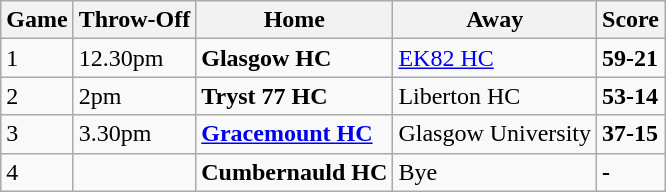<table class="wikitable">
<tr>
<th><strong>Game</strong></th>
<th><strong>Throw-Off</strong></th>
<th><strong>Home</strong></th>
<th><strong>Away</strong></th>
<th><strong>Score</strong></th>
</tr>
<tr>
<td>1</td>
<td>12.30pm</td>
<td><strong>Glasgow HC</strong></td>
<td><a href='#'>EK82 HC</a></td>
<td><strong>59-21</strong></td>
</tr>
<tr>
<td>2</td>
<td>2pm</td>
<td><strong>Tryst 77 HC</strong></td>
<td>Liberton HC</td>
<td><strong>53-14</strong></td>
</tr>
<tr>
<td>3</td>
<td>3.30pm</td>
<td><strong><a href='#'>Gracemount HC</a></strong></td>
<td>Glasgow University</td>
<td><strong>37-15</strong></td>
</tr>
<tr>
<td>4</td>
<td></td>
<td><strong>Cumbernauld HC</strong></td>
<td>Bye</td>
<td><strong>-</strong></td>
</tr>
</table>
